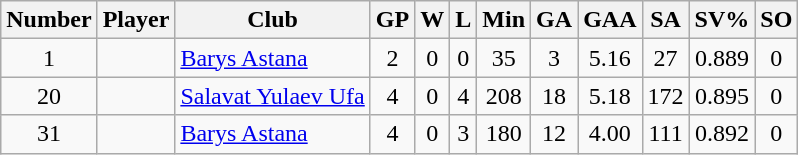<table class="wikitable sortable" style="text-align: center;">
<tr>
<th scope="col">Number</th>
<th scope="col">Player</th>
<th scope="col">Club</th>
<th scope="col">GP</th>
<th scope="col">W</th>
<th scope="col">L</th>
<th scope="col">Min</th>
<th scope="col">GA</th>
<th scope="col">GAA</th>
<th scope="col">SA</th>
<th scope="col">SV%</th>
<th scope="col">SO</th>
</tr>
<tr>
<td>1</td>
<td scope="row" align=left></td>
<td align=left><a href='#'>Barys Astana</a></td>
<td>2</td>
<td>0</td>
<td>0</td>
<td>35</td>
<td>3</td>
<td>5.16</td>
<td>27</td>
<td>0.889</td>
<td>0</td>
</tr>
<tr>
<td>20</td>
<td scope="row" align=left></td>
<td align=left><a href='#'>Salavat Yulaev Ufa</a></td>
<td>4</td>
<td>0</td>
<td>4</td>
<td>208</td>
<td>18</td>
<td>5.18</td>
<td>172</td>
<td>0.895</td>
<td>0</td>
</tr>
<tr>
<td>31</td>
<td scope="row" align=left></td>
<td align=left><a href='#'>Barys Astana</a></td>
<td>4</td>
<td>0</td>
<td>3</td>
<td>180</td>
<td>12</td>
<td>4.00</td>
<td>111</td>
<td>0.892</td>
<td>0</td>
</tr>
</table>
